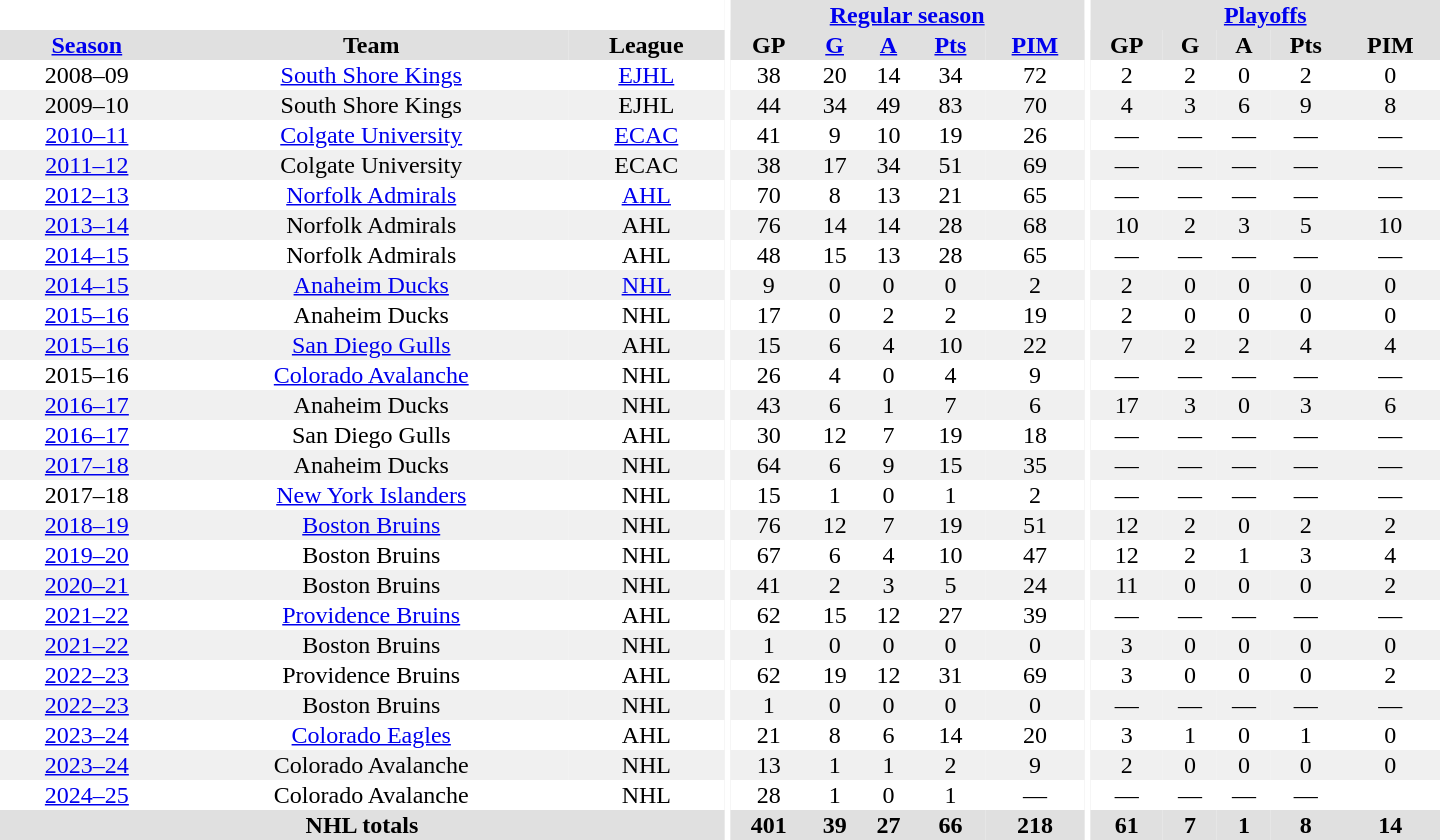<table border="0" cellpadding="1" cellspacing="0" style="text-align:center; width:60em">
<tr bgcolor="#e0e0e0">
<th colspan="3" bgcolor="#ffffff"></th>
<th rowspan="99" bgcolor="#ffffff"></th>
<th colspan="5"><a href='#'>Regular season</a></th>
<th rowspan="99" bgcolor="#ffffff"></th>
<th colspan="5"><a href='#'>Playoffs</a></th>
</tr>
<tr bgcolor="#e0e0e0">
<th><a href='#'>Season</a></th>
<th>Team</th>
<th>League</th>
<th>GP</th>
<th><a href='#'>G</a></th>
<th><a href='#'>A</a></th>
<th><a href='#'>Pts</a></th>
<th><a href='#'>PIM</a></th>
<th>GP</th>
<th>G</th>
<th>A</th>
<th>Pts</th>
<th>PIM</th>
</tr>
<tr>
<td>2008–09</td>
<td><a href='#'>South Shore Kings</a></td>
<td><a href='#'>EJHL</a></td>
<td>38</td>
<td>20</td>
<td>14</td>
<td>34</td>
<td>72</td>
<td>2</td>
<td>2</td>
<td>0</td>
<td>2</td>
<td>0</td>
</tr>
<tr bgcolor="#f0f0f0">
<td>2009–10</td>
<td>South Shore Kings</td>
<td>EJHL</td>
<td>44</td>
<td>34</td>
<td>49</td>
<td>83</td>
<td>70</td>
<td>4</td>
<td>3</td>
<td>6</td>
<td>9</td>
<td>8</td>
</tr>
<tr>
<td><a href='#'>2010–11</a></td>
<td><a href='#'>Colgate University</a></td>
<td><a href='#'>ECAC</a></td>
<td>41</td>
<td>9</td>
<td>10</td>
<td>19</td>
<td>26</td>
<td>—</td>
<td>—</td>
<td>—</td>
<td>—</td>
<td>—</td>
</tr>
<tr bgcolor="#f0f0f0">
<td><a href='#'>2011–12</a></td>
<td>Colgate University</td>
<td>ECAC</td>
<td>38</td>
<td>17</td>
<td>34</td>
<td>51</td>
<td>69</td>
<td>—</td>
<td>—</td>
<td>—</td>
<td>—</td>
<td>—</td>
</tr>
<tr>
<td><a href='#'>2012–13</a></td>
<td><a href='#'>Norfolk Admirals</a></td>
<td><a href='#'>AHL</a></td>
<td>70</td>
<td>8</td>
<td>13</td>
<td>21</td>
<td>65</td>
<td>—</td>
<td>—</td>
<td>—</td>
<td>—</td>
<td>—</td>
</tr>
<tr bgcolor="#f0f0f0">
<td><a href='#'>2013–14</a></td>
<td>Norfolk Admirals</td>
<td>AHL</td>
<td>76</td>
<td>14</td>
<td>14</td>
<td>28</td>
<td>68</td>
<td>10</td>
<td>2</td>
<td>3</td>
<td>5</td>
<td>10</td>
</tr>
<tr>
<td><a href='#'>2014–15</a></td>
<td>Norfolk Admirals</td>
<td>AHL</td>
<td>48</td>
<td>15</td>
<td>13</td>
<td>28</td>
<td>65</td>
<td>—</td>
<td>—</td>
<td>—</td>
<td>—</td>
<td>—</td>
</tr>
<tr bgcolor="#f0f0f0">
<td><a href='#'>2014–15</a></td>
<td><a href='#'>Anaheim Ducks</a></td>
<td><a href='#'>NHL</a></td>
<td>9</td>
<td>0</td>
<td>0</td>
<td>0</td>
<td>2</td>
<td>2</td>
<td>0</td>
<td>0</td>
<td>0</td>
<td>0</td>
</tr>
<tr>
<td><a href='#'>2015–16</a></td>
<td>Anaheim Ducks</td>
<td>NHL</td>
<td>17</td>
<td>0</td>
<td>2</td>
<td>2</td>
<td>19</td>
<td>2</td>
<td>0</td>
<td>0</td>
<td>0</td>
<td>0</td>
</tr>
<tr bgcolor="#f0f0f0">
<td><a href='#'>2015–16</a></td>
<td><a href='#'>San Diego Gulls</a></td>
<td>AHL</td>
<td>15</td>
<td>6</td>
<td>4</td>
<td>10</td>
<td>22</td>
<td>7</td>
<td>2</td>
<td>2</td>
<td>4</td>
<td>4</td>
</tr>
<tr>
<td>2015–16</td>
<td><a href='#'>Colorado Avalanche</a></td>
<td>NHL</td>
<td>26</td>
<td>4</td>
<td>0</td>
<td>4</td>
<td>9</td>
<td>—</td>
<td>—</td>
<td>—</td>
<td>—</td>
<td>—</td>
</tr>
<tr bgcolor="#f0f0f0">
<td><a href='#'>2016–17</a></td>
<td>Anaheim Ducks</td>
<td>NHL</td>
<td>43</td>
<td>6</td>
<td>1</td>
<td>7</td>
<td>6</td>
<td>17</td>
<td>3</td>
<td>0</td>
<td>3</td>
<td>6</td>
</tr>
<tr>
<td><a href='#'>2016–17</a></td>
<td>San Diego Gulls</td>
<td>AHL</td>
<td>30</td>
<td>12</td>
<td>7</td>
<td>19</td>
<td>18</td>
<td>—</td>
<td>—</td>
<td>—</td>
<td>—</td>
<td>—</td>
</tr>
<tr bgcolor="#f0f0f0">
<td><a href='#'>2017–18</a></td>
<td>Anaheim Ducks</td>
<td>NHL</td>
<td>64</td>
<td>6</td>
<td>9</td>
<td>15</td>
<td>35</td>
<td>—</td>
<td>—</td>
<td>—</td>
<td>—</td>
<td>—</td>
</tr>
<tr>
<td>2017–18</td>
<td><a href='#'>New York Islanders</a></td>
<td>NHL</td>
<td>15</td>
<td>1</td>
<td>0</td>
<td>1</td>
<td>2</td>
<td>—</td>
<td>—</td>
<td>—</td>
<td>—</td>
<td>—</td>
</tr>
<tr bgcolor="#f0f0f0">
<td><a href='#'>2018–19</a></td>
<td><a href='#'>Boston Bruins</a></td>
<td>NHL</td>
<td>76</td>
<td>12</td>
<td>7</td>
<td>19</td>
<td>51</td>
<td>12</td>
<td>2</td>
<td>0</td>
<td>2</td>
<td>2</td>
</tr>
<tr>
<td><a href='#'>2019–20</a></td>
<td>Boston Bruins</td>
<td>NHL</td>
<td>67</td>
<td>6</td>
<td>4</td>
<td>10</td>
<td>47</td>
<td>12</td>
<td>2</td>
<td>1</td>
<td>3</td>
<td>4</td>
</tr>
<tr bgcolor="#f0f0f0">
<td><a href='#'>2020–21</a></td>
<td>Boston Bruins</td>
<td>NHL</td>
<td>41</td>
<td>2</td>
<td>3</td>
<td>5</td>
<td>24</td>
<td>11</td>
<td>0</td>
<td>0</td>
<td>0</td>
<td>2</td>
</tr>
<tr>
<td><a href='#'>2021–22</a></td>
<td><a href='#'>Providence Bruins</a></td>
<td>AHL</td>
<td>62</td>
<td>15</td>
<td>12</td>
<td>27</td>
<td>39</td>
<td>—</td>
<td>—</td>
<td>—</td>
<td>—</td>
<td>—</td>
</tr>
<tr bgcolor="#f0f0f0">
<td><a href='#'>2021–22</a></td>
<td>Boston Bruins</td>
<td>NHL</td>
<td>1</td>
<td>0</td>
<td>0</td>
<td>0</td>
<td>0</td>
<td>3</td>
<td>0</td>
<td>0</td>
<td>0</td>
<td>0</td>
</tr>
<tr>
<td><a href='#'>2022–23</a></td>
<td>Providence Bruins</td>
<td>AHL</td>
<td>62</td>
<td>19</td>
<td>12</td>
<td>31</td>
<td>69</td>
<td>3</td>
<td>0</td>
<td>0</td>
<td>0</td>
<td>2</td>
</tr>
<tr bgcolor="#f0f0f0">
<td><a href='#'>2022–23</a></td>
<td>Boston Bruins</td>
<td>NHL</td>
<td>1</td>
<td>0</td>
<td>0</td>
<td>0</td>
<td>0</td>
<td>—</td>
<td>—</td>
<td>—</td>
<td>—</td>
<td>—</td>
</tr>
<tr>
<td><a href='#'>2023–24</a></td>
<td><a href='#'>Colorado Eagles</a></td>
<td>AHL</td>
<td>21</td>
<td>8</td>
<td>6</td>
<td>14</td>
<td>20</td>
<td>3</td>
<td>1</td>
<td>0</td>
<td>1</td>
<td>0</td>
</tr>
<tr bgcolor="#f0f0f0">
<td><a href='#'>2023–24</a></td>
<td>Colorado Avalanche</td>
<td>NHL</td>
<td>13</td>
<td>1</td>
<td>1</td>
<td>2</td>
<td>9</td>
<td>2</td>
<td>0</td>
<td>0</td>
<td>0</td>
<td>0</td>
</tr>
<tr>
<td><a href='#'>2024–25</a></td>
<td>Colorado Avalanche</td>
<td>NHL</td>
<td>28</td>
<td>1</td>
<td>0</td>
<td>1</td>
<td 14>—</td>
<td>—</td>
<td>—</td>
<td>—</td>
<td>—</td>
</tr>
<tr bgcolor="#e0e0e0">
<th colspan="3">NHL totals</th>
<th>401</th>
<th>39</th>
<th>27</th>
<th>66</th>
<th>218</th>
<th>61</th>
<th>7</th>
<th>1</th>
<th>8</th>
<th>14</th>
</tr>
</table>
